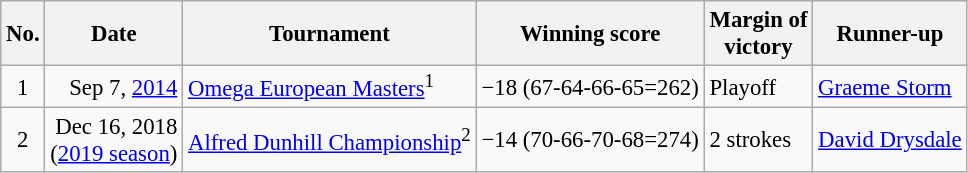<table class="wikitable" style="font-size:95%;">
<tr>
<th>No.</th>
<th>Date</th>
<th>Tournament</th>
<th>Winning score</th>
<th>Margin of<br>victory</th>
<th>Runner-up</th>
</tr>
<tr>
<td align=center>1</td>
<td align=right>Sep 7, <a href='#'>2014</a></td>
<td><a href='#'>Omega European Masters</a><sup>1</sup></td>
<td>−18 (67-64-66-65=262)</td>
<td>Playoff</td>
<td> <a href='#'>Graeme Storm</a></td>
</tr>
<tr>
<td align=center>2</td>
<td align=right>Dec 16, 2018<br>(<a href='#'>2019 season</a>)</td>
<td><a href='#'>Alfred Dunhill Championship</a><sup>2</sup></td>
<td>−14 (70-66-70-68=274)</td>
<td>2 strokes</td>
<td> <a href='#'>David Drysdale</a></td>
</tr>
</table>
